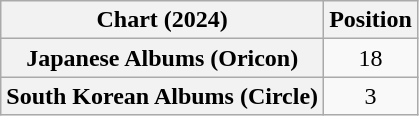<table class="wikitable sortable plainrowheaders" style="text-align:center">
<tr>
<th scope="col">Chart (2024)</th>
<th scope="col">Position</th>
</tr>
<tr>
<th scope="row">Japanese Albums (Oricon)</th>
<td>18</td>
</tr>
<tr>
<th scope="row">South Korean Albums (Circle)</th>
<td>3</td>
</tr>
</table>
